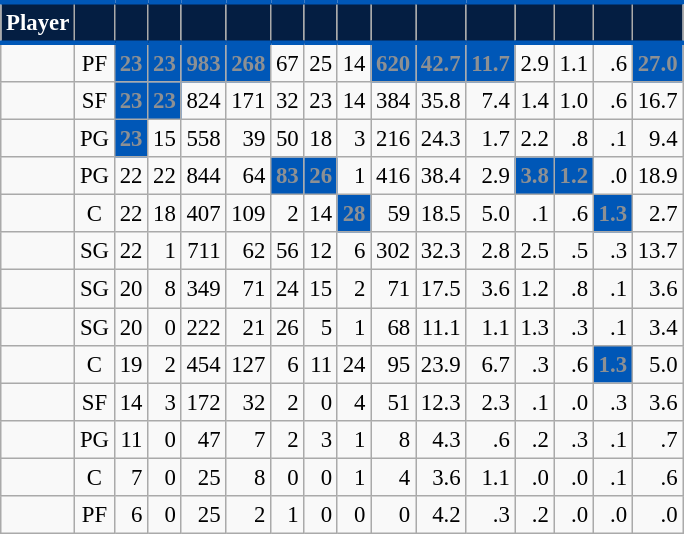<table class="wikitable sortable" style="font-size: 95%; text-align:right;">
<tr>
<th style="background:#041E42; color:#FFFFFF; border-top:#0057B7 3px solid; border-bottom:#0057B7 3px solid;">Player</th>
<th style="background:#041E42; color:#FFFFFF; border-top:#0057B7 3px solid; border-bottom:#0057B7 3px solid;"></th>
<th style="background:#041E42; color:#FFFFFF; border-top:#0057B7 3px solid; border-bottom:#0057B7 3px solid;"></th>
<th style="background:#041E42; color:#FFFFFF; border-top:#0057B7 3px solid; border-bottom:#0057B7 3px solid;"></th>
<th style="background:#041E42; color:#FFFFFF; border-top:#0057B7 3px solid; border-bottom:#0057B7 3px solid;"></th>
<th style="background:#041E42; color:#FFFFFF; border-top:#0057B7 3px solid; border-bottom:#0057B7 3px solid;"></th>
<th style="background:#041E42; color:#FFFFFF; border-top:#0057B7 3px solid; border-bottom:#0057B7 3px solid;"></th>
<th style="background:#041E42; color:#FFFFFF; border-top:#0057B7 3px solid; border-bottom:#0057B7 3px solid;"></th>
<th style="background:#041E42; color:#FFFFFF; border-top:#0057B7 3px solid; border-bottom:#0057B7 3px solid;"></th>
<th style="background:#041E42; color:#FFFFFF; border-top:#0057B7 3px solid; border-bottom:#0057B7 3px solid;"></th>
<th style="background:#041E42; color:#FFFFFF; border-top:#0057B7 3px solid; border-bottom:#0057B7 3px solid;"></th>
<th style="background:#041E42; color:#FFFFFF; border-top:#0057B7 3px solid; border-bottom:#0057B7 3px solid;"></th>
<th style="background:#041E42; color:#FFFFFF; border-top:#0057B7 3px solid; border-bottom:#0057B7 3px solid;"></th>
<th style="background:#041E42; color:#FFFFFF; border-top:#0057B7 3px solid; border-bottom:#0057B7 3px solid;"></th>
<th style="background:#041E42; color:#FFFFFF; border-top:#0057B7 3px solid; border-bottom:#0057B7 3px solid;"></th>
<th style="background:#041E42; color:#FFFFFF; border-top:#0057B7 3px solid; border-bottom:#0057B7 3px solid;"></th>
</tr>
<tr>
<td style="text-align:left;"></td>
<td style="text-align:center;">PF</td>
<td style="background:#0057B7; color:#8D9093;"><strong>23</strong></td>
<td style="background:#0057B7; color:#8D9093;"><strong>23</strong></td>
<td style="background:#0057B7; color:#8D9093;"><strong>983</strong></td>
<td style="background:#0057B7; color:#8D9093;"><strong>268</strong></td>
<td>67</td>
<td>25</td>
<td>14</td>
<td style="background:#0057B7; color:#8D9093;"><strong>620</strong></td>
<td style="background:#0057B7; color:#8D9093;"><strong>42.7</strong></td>
<td style="background:#0057B7; color:#8D9093;"><strong>11.7</strong></td>
<td>2.9</td>
<td>1.1</td>
<td>.6</td>
<td style="background:#0057B7; color:#8D9093;"><strong>27.0</strong></td>
</tr>
<tr>
<td style="text-align:left;"></td>
<td style="text-align:center;">SF</td>
<td style="background:#0057B7; color:#8D9093;"><strong>23</strong></td>
<td style="background:#0057B7; color:#8D9093;"><strong>23</strong></td>
<td>824</td>
<td>171</td>
<td>32</td>
<td>23</td>
<td>14</td>
<td>384</td>
<td>35.8</td>
<td>7.4</td>
<td>1.4</td>
<td>1.0</td>
<td>.6</td>
<td>16.7</td>
</tr>
<tr>
<td style="text-align:left;"></td>
<td style="text-align:center;">PG</td>
<td style="background:#0057B7; color:#8D9093;"><strong>23</strong></td>
<td>15</td>
<td>558</td>
<td>39</td>
<td>50</td>
<td>18</td>
<td>3</td>
<td>216</td>
<td>24.3</td>
<td>1.7</td>
<td>2.2</td>
<td>.8</td>
<td>.1</td>
<td>9.4</td>
</tr>
<tr>
<td style="text-align:left;"></td>
<td style="text-align:center;">PG</td>
<td>22</td>
<td>22</td>
<td>844</td>
<td>64</td>
<td style="background:#0057B7; color:#8D9093;"><strong>83</strong></td>
<td style="background:#0057B7; color:#8D9093;"><strong>26</strong></td>
<td>1</td>
<td>416</td>
<td>38.4</td>
<td>2.9</td>
<td style="background:#0057B7; color:#8D9093;"><strong>3.8</strong></td>
<td style="background:#0057B7; color:#8D9093;"><strong>1.2</strong></td>
<td>.0</td>
<td>18.9</td>
</tr>
<tr>
<td style="text-align:left;"></td>
<td style="text-align:center;">C</td>
<td>22</td>
<td>18</td>
<td>407</td>
<td>109</td>
<td>2</td>
<td>14</td>
<td style="background:#0057B7; color:#8D9093;"><strong>28</strong></td>
<td>59</td>
<td>18.5</td>
<td>5.0</td>
<td>.1</td>
<td>.6</td>
<td style="background:#0057B7; color:#8D9093;"><strong>1.3</strong></td>
<td>2.7</td>
</tr>
<tr>
<td style="text-align:left;"></td>
<td style="text-align:center;">SG</td>
<td>22</td>
<td>1</td>
<td>711</td>
<td>62</td>
<td>56</td>
<td>12</td>
<td>6</td>
<td>302</td>
<td>32.3</td>
<td>2.8</td>
<td>2.5</td>
<td>.5</td>
<td>.3</td>
<td>13.7</td>
</tr>
<tr>
<td style="text-align:left;"></td>
<td style="text-align:center;">SG</td>
<td>20</td>
<td>8</td>
<td>349</td>
<td>71</td>
<td>24</td>
<td>15</td>
<td>2</td>
<td>71</td>
<td>17.5</td>
<td>3.6</td>
<td>1.2</td>
<td>.8</td>
<td>.1</td>
<td>3.6</td>
</tr>
<tr>
<td style="text-align:left;"></td>
<td style="text-align:center;">SG</td>
<td>20</td>
<td>0</td>
<td>222</td>
<td>21</td>
<td>26</td>
<td>5</td>
<td>1</td>
<td>68</td>
<td>11.1</td>
<td>1.1</td>
<td>1.3</td>
<td>.3</td>
<td>.1</td>
<td>3.4</td>
</tr>
<tr>
<td style="text-align:left;"></td>
<td style="text-align:center;">C</td>
<td>19</td>
<td>2</td>
<td>454</td>
<td>127</td>
<td>6</td>
<td>11</td>
<td>24</td>
<td>95</td>
<td>23.9</td>
<td>6.7</td>
<td>.3</td>
<td>.6</td>
<td style="background:#0057B7; color:#8D9093;"><strong>1.3</strong></td>
<td>5.0</td>
</tr>
<tr>
<td style="text-align:left;"></td>
<td style="text-align:center;">SF</td>
<td>14</td>
<td>3</td>
<td>172</td>
<td>32</td>
<td>2</td>
<td>0</td>
<td>4</td>
<td>51</td>
<td>12.3</td>
<td>2.3</td>
<td>.1</td>
<td>.0</td>
<td>.3</td>
<td>3.6</td>
</tr>
<tr>
<td style="text-align:left;"></td>
<td style="text-align:center;">PG</td>
<td>11</td>
<td>0</td>
<td>47</td>
<td>7</td>
<td>2</td>
<td>3</td>
<td>1</td>
<td>8</td>
<td>4.3</td>
<td>.6</td>
<td>.2</td>
<td>.3</td>
<td>.1</td>
<td>.7</td>
</tr>
<tr>
<td style="text-align:left;"></td>
<td style="text-align:center;">C</td>
<td>7</td>
<td>0</td>
<td>25</td>
<td>8</td>
<td>0</td>
<td>0</td>
<td>1</td>
<td>4</td>
<td>3.6</td>
<td>1.1</td>
<td>.0</td>
<td>.0</td>
<td>.1</td>
<td>.6</td>
</tr>
<tr>
<td style="text-align:left;"></td>
<td style="text-align:center;">PF</td>
<td>6</td>
<td>0</td>
<td>25</td>
<td>2</td>
<td>1</td>
<td>0</td>
<td>0</td>
<td>0</td>
<td>4.2</td>
<td>.3</td>
<td>.2</td>
<td>.0</td>
<td>.0</td>
<td>.0</td>
</tr>
</table>
